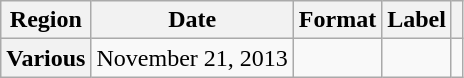<table class="wikitable plainrowheaders">
<tr>
<th scope="col">Region</th>
<th scope="col">Date</th>
<th scope="col">Format</th>
<th scope="col">Label</th>
<th scope="col"></th>
</tr>
<tr>
<th scope="row">Various</th>
<td>November 21, 2013</td>
<td></td>
<td scope="row"></td>
<td style="text-align:center;"></td>
</tr>
</table>
